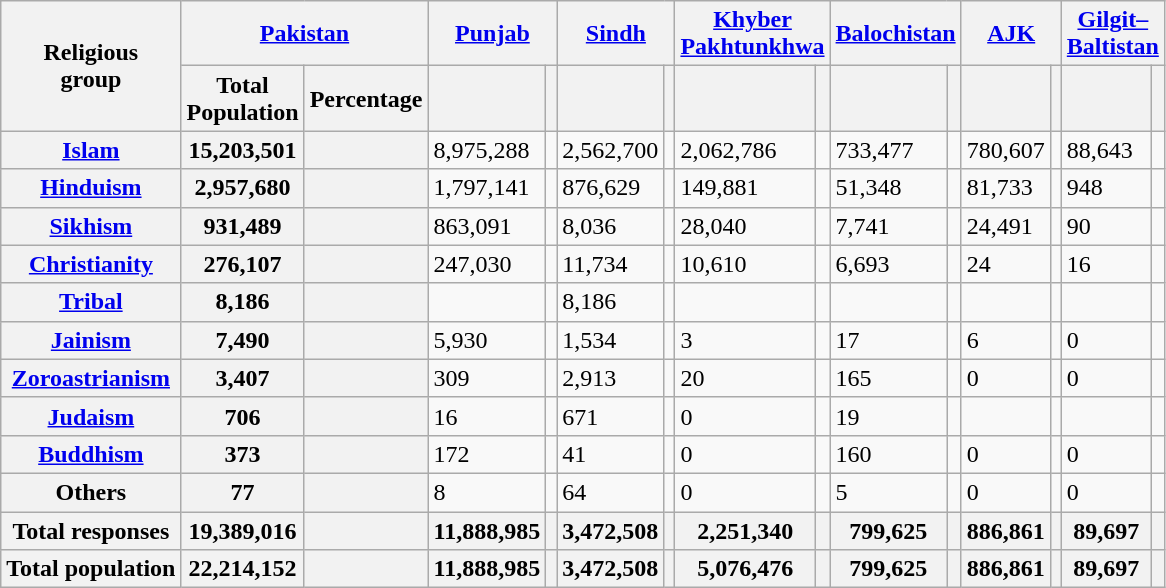<table class="wikitable sortable">
<tr>
<th rowspan="2">Religious<br>group</th>
<th colspan="2"><a href='#'>Pakistan</a></th>
<th colspan="2"><a href='#'>Punjab</a></th>
<th colspan="2"><a href='#'>Sindh</a></th>
<th colspan="2"><a href='#'>Khyber<br>Pakhtunkhwa</a></th>
<th colspan="2"><a href='#'>Balochistan</a></th>
<th colspan="2"><a href='#'>AJK</a></th>
<th colspan="2"><a href='#'>Gilgit–<br>Baltistan</a></th>
</tr>
<tr>
<th>Total<br>Population</th>
<th>Percentage</th>
<th><a href='#'></a></th>
<th></th>
<th></th>
<th></th>
<th></th>
<th></th>
<th></th>
<th></th>
<th></th>
<th></th>
<th></th>
<th></th>
</tr>
<tr>
<th><a href='#'>Islam</a> </th>
<th>15,203,501</th>
<th></th>
<td>8,975,288</td>
<td></td>
<td>2,562,700</td>
<td></td>
<td>2,062,786</td>
<td></td>
<td>733,477</td>
<td></td>
<td>780,607</td>
<td></td>
<td>88,643</td>
<td></td>
</tr>
<tr>
<th><a href='#'>Hinduism</a> </th>
<th>2,957,680</th>
<th></th>
<td>1,797,141</td>
<td></td>
<td>876,629</td>
<td></td>
<td>149,881</td>
<td></td>
<td>51,348</td>
<td></td>
<td>81,733</td>
<td></td>
<td>948</td>
<td></td>
</tr>
<tr>
<th><a href='#'>Sikhism</a> </th>
<th>931,489</th>
<th></th>
<td>863,091</td>
<td></td>
<td>8,036</td>
<td></td>
<td>28,040</td>
<td></td>
<td>7,741</td>
<td></td>
<td>24,491</td>
<td></td>
<td>90</td>
<td></td>
</tr>
<tr>
<th><a href='#'>Christianity</a> </th>
<th>276,107</th>
<th></th>
<td>247,030</td>
<td></td>
<td>11,734</td>
<td></td>
<td>10,610</td>
<td></td>
<td>6,693</td>
<td></td>
<td>24</td>
<td></td>
<td>16</td>
<td></td>
</tr>
<tr>
<th><a href='#'>Tribal</a></th>
<th>8,186</th>
<th></th>
<td></td>
<td></td>
<td>8,186</td>
<td></td>
<td></td>
<td></td>
<td></td>
<td></td>
<td></td>
<td></td>
<td></td>
<td></td>
</tr>
<tr>
<th><a href='#'>Jainism</a> </th>
<th>7,490</th>
<th></th>
<td>5,930</td>
<td></td>
<td>1,534</td>
<td></td>
<td>3</td>
<td></td>
<td>17</td>
<td></td>
<td>6</td>
<td></td>
<td>0</td>
<td></td>
</tr>
<tr>
<th><a href='#'>Zoroastrianism</a> </th>
<th>3,407</th>
<th></th>
<td>309</td>
<td></td>
<td>2,913</td>
<td></td>
<td>20</td>
<td></td>
<td>165</td>
<td></td>
<td>0</td>
<td></td>
<td>0</td>
<td></td>
</tr>
<tr>
<th><a href='#'>Judaism</a> </th>
<th>706</th>
<th></th>
<td>16</td>
<td></td>
<td>671</td>
<td></td>
<td>0</td>
<td></td>
<td>19</td>
<td></td>
<td></td>
<td></td>
<td></td>
<td></td>
</tr>
<tr>
<th><a href='#'>Buddhism</a> </th>
<th>373</th>
<th></th>
<td>172</td>
<td></td>
<td>41</td>
<td></td>
<td>0</td>
<td></td>
<td>160</td>
<td></td>
<td>0</td>
<td></td>
<td>0</td>
<td></td>
</tr>
<tr>
<th>Others</th>
<th>77</th>
<th></th>
<td>8</td>
<td></td>
<td>64</td>
<td></td>
<td>0</td>
<td></td>
<td>5</td>
<td></td>
<td>0</td>
<td></td>
<td>0</td>
<td></td>
</tr>
<tr>
<th>Total responses</th>
<th>19,389,016</th>
<th></th>
<th>11,888,985</th>
<th></th>
<th>3,472,508</th>
<th></th>
<th>2,251,340</th>
<th></th>
<th>799,625</th>
<th></th>
<th>886,861</th>
<th></th>
<th>89,697</th>
<th></th>
</tr>
<tr>
<th>Total population</th>
<th>22,214,152</th>
<th></th>
<th>11,888,985</th>
<th></th>
<th>3,472,508</th>
<th></th>
<th>5,076,476</th>
<th></th>
<th>799,625</th>
<th></th>
<th>886,861</th>
<th></th>
<th>89,697</th>
<th></th>
</tr>
</table>
